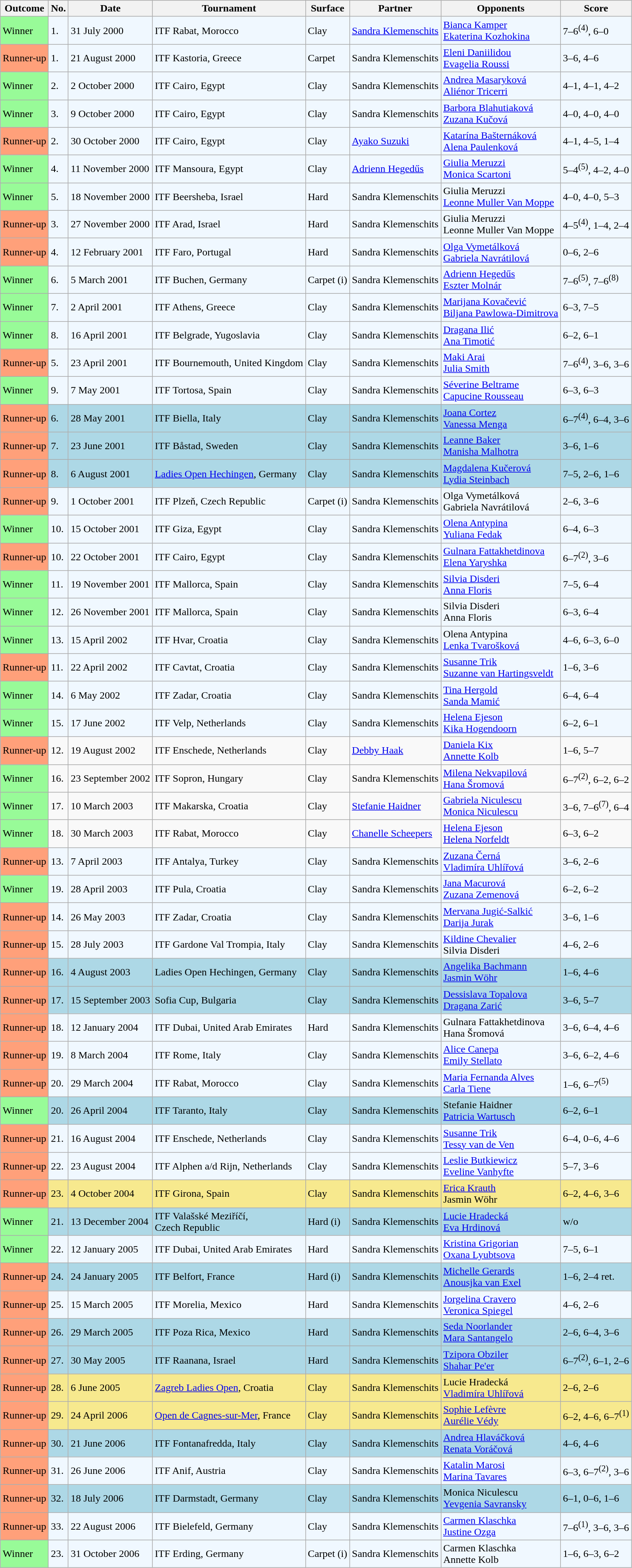<table class="sortable wikitable">
<tr>
<th>Outcome</th>
<th>No.</th>
<th>Date</th>
<th>Tournament</th>
<th>Surface</th>
<th>Partner</th>
<th>Opponents</th>
<th class="unsortable">Score</th>
</tr>
<tr style="background:#f0f8ff;">
<td style="background:#98fb98;">Winner</td>
<td>1.</td>
<td>31 July 2000</td>
<td>ITF Rabat, Morocco</td>
<td>Clay</td>
<td> <a href='#'>Sandra Klemenschits</a></td>
<td> <a href='#'>Bianca Kamper</a> <br>  <a href='#'>Ekaterina Kozhokina</a></td>
<td>7–6<sup>(4)</sup>, 6–0</td>
</tr>
<tr style="background:#f0f8ff;">
<td style="background:#ffa07a;">Runner-up</td>
<td>1.</td>
<td>21 August 2000</td>
<td>ITF Kastoria, Greece</td>
<td>Carpet</td>
<td> Sandra Klemenschits</td>
<td> <a href='#'>Eleni Daniilidou</a> <br>  <a href='#'>Evagelia Roussi</a></td>
<td>3–6, 4–6</td>
</tr>
<tr style="background:#f0f8ff;">
<td style="background:#98fb98;">Winner</td>
<td>2.</td>
<td>2 October 2000</td>
<td>ITF Cairo, Egypt</td>
<td>Clay</td>
<td> Sandra Klemenschits</td>
<td> <a href='#'>Andrea Masaryková</a> <br>  <a href='#'>Aliénor Tricerri</a></td>
<td>4–1, 4–1, 4–2</td>
</tr>
<tr style="background:#f0f8ff;">
<td style="background:#98fb98;">Winner</td>
<td>3.</td>
<td>9 October 2000</td>
<td>ITF Cairo, Egypt</td>
<td>Clay</td>
<td> Sandra Klemenschits</td>
<td> <a href='#'>Barbora Blahutiaková</a> <br>  <a href='#'>Zuzana Kučová</a></td>
<td>4–0, 4–0, 4–0</td>
</tr>
<tr style="background:#f0f8ff;">
<td style="background:#ffa07a;">Runner-up</td>
<td>2.</td>
<td>30 October 2000</td>
<td>ITF Cairo, Egypt</td>
<td>Clay</td>
<td> <a href='#'>Ayako Suzuki</a></td>
<td> <a href='#'>Katarína Bašternáková</a> <br>  <a href='#'>Alena Paulenková</a></td>
<td>4–1, 4–5, 1–4</td>
</tr>
<tr style="background:#f0f8ff;">
<td style="background:#98fb98;">Winner</td>
<td>4.</td>
<td>11 November 2000</td>
<td>ITF Mansoura, Egypt</td>
<td>Clay</td>
<td> <a href='#'>Adrienn Hegedűs</a></td>
<td> <a href='#'>Giulia Meruzzi</a> <br>  <a href='#'>Monica Scartoni</a></td>
<td>5–4<sup>(5)</sup>, 4–2, 4–0</td>
</tr>
<tr style="background:#f0f8ff;">
<td style="background:#98fb98;">Winner</td>
<td>5.</td>
<td>18 November 2000</td>
<td>ITF Beersheba, Israel</td>
<td>Hard</td>
<td> Sandra Klemenschits</td>
<td> Giulia Meruzzi <br>  <a href='#'>Leonne Muller Van Moppe</a></td>
<td>4–0, 4–0, 5–3</td>
</tr>
<tr style="background:#f0f8ff;">
<td style="background:#ffa07a;">Runner-up</td>
<td>3.</td>
<td>27 November 2000</td>
<td>ITF Arad, Israel</td>
<td>Hard</td>
<td> Sandra Klemenschits</td>
<td> Giulia Meruzzi <br>  Leonne Muller Van Moppe</td>
<td>4–5<sup>(4)</sup>, 1–4, 2–4</td>
</tr>
<tr style="background:#f0f8ff;">
<td style="background:#ffa07a;">Runner-up</td>
<td>4.</td>
<td>12 February 2001</td>
<td>ITF Faro, Portugal</td>
<td>Hard</td>
<td> Sandra Klemenschits</td>
<td> <a href='#'>Olga Vymetálková</a> <br>  <a href='#'>Gabriela Navrátilová</a></td>
<td>0–6, 2–6</td>
</tr>
<tr style="background:#f0f8ff;">
<td style="background:#98fb98;">Winner</td>
<td>6.</td>
<td>5 March 2001</td>
<td>ITF Buchen, Germany</td>
<td>Carpet (i)</td>
<td> Sandra Klemenschits</td>
<td> <a href='#'>Adrienn Hegedűs</a> <br>  <a href='#'>Eszter Molnár</a></td>
<td>7–6<sup>(5)</sup>, 7–6<sup>(8)</sup></td>
</tr>
<tr style="background:#f0f8ff;">
<td style="background:#98fb98;">Winner</td>
<td>7.</td>
<td>2 April 2001</td>
<td>ITF Athens, Greece</td>
<td>Clay</td>
<td> Sandra Klemenschits</td>
<td> <a href='#'>Marijana Kovačević</a> <br>  <a href='#'>Biljana Pawlowa-Dimitrova</a></td>
<td>6–3, 7–5</td>
</tr>
<tr style="background:#f0f8ff;">
<td style="background:#98fb98;">Winner</td>
<td>8.</td>
<td>16 April 2001</td>
<td>ITF Belgrade, Yugoslavia</td>
<td>Clay</td>
<td> Sandra Klemenschits</td>
<td> <a href='#'>Dragana Ilić</a> <br>  <a href='#'>Ana Timotić</a></td>
<td>6–2, 6–1</td>
</tr>
<tr style="background:#f0f8ff;">
<td style="background:#ffa07a;">Runner-up</td>
<td>5.</td>
<td>23 April 2001</td>
<td>ITF Bournemouth, United Kingdom</td>
<td>Clay</td>
<td> Sandra Klemenschits</td>
<td> <a href='#'>Maki Arai</a> <br>  <a href='#'>Julia Smith</a></td>
<td>7–6<sup>(4)</sup>, 3–6, 3–6</td>
</tr>
<tr style="background:#f0f8ff;">
<td style="background:#98fb98;">Winner</td>
<td>9.</td>
<td>7 May 2001</td>
<td>ITF Tortosa, Spain</td>
<td>Clay</td>
<td> Sandra Klemenschits</td>
<td> <a href='#'>Séverine Beltrame</a> <br>  <a href='#'>Capucine Rousseau</a></td>
<td>6–3, 6–3</td>
</tr>
<tr style="background:lightblue;">
<td style="background:#ffa07a;">Runner-up</td>
<td>6.</td>
<td>28 May 2001</td>
<td>ITF Biella, Italy</td>
<td>Clay</td>
<td> Sandra Klemenschits</td>
<td> <a href='#'>Joana Cortez</a> <br>  <a href='#'>Vanessa Menga</a></td>
<td>6–7<sup>(4)</sup>, 6–4, 3–6</td>
</tr>
<tr style="background:lightblue;">
<td style="background:#ffa07a;">Runner-up</td>
<td>7.</td>
<td>23 June 2001</td>
<td>ITF Båstad, Sweden</td>
<td>Clay</td>
<td> Sandra Klemenschits</td>
<td> <a href='#'>Leanne Baker</a> <br>  <a href='#'>Manisha Malhotra</a></td>
<td>3–6, 1–6</td>
</tr>
<tr style="background:lightblue;">
<td style="background:#ffa07a;">Runner-up</td>
<td>8.</td>
<td>6 August 2001</td>
<td><a href='#'>Ladies Open Hechingen</a>, Germany</td>
<td>Clay</td>
<td> Sandra Klemenschits</td>
<td> <a href='#'>Magdalena Kučerová</a> <br>  <a href='#'>Lydia Steinbach</a></td>
<td>7–5, 2–6, 1–6</td>
</tr>
<tr style="background:#f0f8ff;">
<td style="background:#ffa07a;">Runner-up</td>
<td>9.</td>
<td>1 October 2001</td>
<td>ITF Plzeň, Czech Republic</td>
<td>Carpet (i)</td>
<td> Sandra Klemenschits</td>
<td> Olga Vymetálková <br>  Gabriela Navrátilová</td>
<td>2–6, 3–6</td>
</tr>
<tr style="background:#f0f8ff;">
<td style="background:#98fb98;">Winner</td>
<td>10.</td>
<td>15 October 2001</td>
<td>ITF Giza, Egypt</td>
<td>Clay</td>
<td> Sandra Klemenschits</td>
<td> <a href='#'>Olena Antypina</a> <br>  <a href='#'>Yuliana Fedak</a></td>
<td>6–4, 6–3</td>
</tr>
<tr style="background:#f0f8ff;">
<td style="background:#ffa07a;">Runner-up</td>
<td>10.</td>
<td>22 October 2001</td>
<td>ITF Cairo, Egypt</td>
<td>Clay</td>
<td> Sandra Klemenschits</td>
<td> <a href='#'>Gulnara Fattakhetdinova</a> <br>  <a href='#'>Elena Yaryshka</a></td>
<td>6–7<sup>(2)</sup>, 3–6</td>
</tr>
<tr style="background:#f0f8ff;">
<td style="background:#98fb98;">Winner</td>
<td>11.</td>
<td>19 November 2001</td>
<td>ITF Mallorca, Spain</td>
<td>Clay</td>
<td> Sandra Klemenschits</td>
<td> <a href='#'>Silvia Disderi</a> <br>  <a href='#'>Anna Floris</a></td>
<td>7–5, 6–4</td>
</tr>
<tr style="background:#f0f8ff;">
<td style="background:#98fb98;">Winner</td>
<td>12.</td>
<td>26 November 2001</td>
<td>ITF Mallorca, Spain</td>
<td>Clay</td>
<td> Sandra Klemenschits</td>
<td> Silvia Disderi <br>  Anna Floris</td>
<td>6–3, 6–4</td>
</tr>
<tr style="background:#f0f8ff;">
<td style="background:#98fb98;">Winner</td>
<td>13.</td>
<td>15 April 2002</td>
<td>ITF Hvar, Croatia</td>
<td>Clay</td>
<td> Sandra Klemenschits</td>
<td> Olena Antypina <br>  <a href='#'>Lenka Tvarošková</a></td>
<td>4–6, 6–3, 6–0</td>
</tr>
<tr style="background:#f0f8ff;">
<td style="background:#ffa07a;">Runner-up</td>
<td>11.</td>
<td>22 April 2002</td>
<td>ITF Cavtat, Croatia</td>
<td>Clay</td>
<td> Sandra Klemenschits</td>
<td> <a href='#'>Susanne Trik</a> <br>  <a href='#'>Suzanne van Hartingsveldt</a></td>
<td>1–6, 3–6</td>
</tr>
<tr style="background:#f0f8ff;">
<td style="background:#98fb98;">Winner</td>
<td>14.</td>
<td>6 May 2002</td>
<td>ITF Zadar, Croatia</td>
<td>Clay</td>
<td> Sandra Klemenschits</td>
<td> <a href='#'>Tina Hergold</a> <br>  <a href='#'>Sanda Mamić</a></td>
<td>6–4, 6–4</td>
</tr>
<tr style="background:#f0f8ff;">
<td style="background:#98fb98;">Winner</td>
<td>15.</td>
<td>17 June 2002</td>
<td>ITF Velp, Netherlands</td>
<td>Clay</td>
<td> Sandra Klemenschits</td>
<td> <a href='#'>Helena Ejeson</a> <br>  <a href='#'>Kika Hogendoorn</a></td>
<td>6–2, 6–1</td>
</tr>
<tr>
<td style="background:#ffa07a;">Runner-up</td>
<td>12.</td>
<td>19 August 2002</td>
<td>ITF Enschede, Netherlands</td>
<td>Clay</td>
<td> <a href='#'>Debby Haak</a></td>
<td> <a href='#'>Daniela Kix</a> <br>  <a href='#'>Annette Kolb</a></td>
<td>1–6, 5–7</td>
</tr>
<tr>
<td style="background:#98fb98;">Winner</td>
<td>16.</td>
<td>23 September 2002</td>
<td>ITF Sopron, Hungary</td>
<td>Clay</td>
<td> Sandra Klemenschits</td>
<td> <a href='#'>Milena Nekvapilová</a> <br>  <a href='#'>Hana Šromová</a></td>
<td>6–7<sup>(2)</sup>, 6–2, 6–2</td>
</tr>
<tr>
<td style="background:#98fb98;">Winner</td>
<td>17.</td>
<td>10 March 2003</td>
<td>ITF Makarska, Croatia</td>
<td>Clay</td>
<td> <a href='#'>Stefanie Haidner</a></td>
<td> <a href='#'>Gabriela Niculescu</a> <br>  <a href='#'>Monica Niculescu</a></td>
<td>3–6, 7–6<sup>(7)</sup>, 6–4</td>
</tr>
<tr>
<td style="background:#98fb98;">Winner</td>
<td>18.</td>
<td>30 March 2003</td>
<td>ITF Rabat, Morocco</td>
<td>Clay</td>
<td> <a href='#'>Chanelle Scheepers</a></td>
<td> <a href='#'>Helena Ejeson</a> <br>  <a href='#'>Helena Norfeldt</a></td>
<td>6–3, 6–2</td>
</tr>
<tr style="background:#f0f8ff;">
<td style="background:#ffa07a;">Runner-up</td>
<td>13.</td>
<td>7 April 2003</td>
<td>ITF Antalya, Turkey</td>
<td>Clay</td>
<td> Sandra Klemenschits</td>
<td> <a href='#'>Zuzana Černá</a> <br>  <a href='#'>Vladimíra Uhlířová</a></td>
<td>3–6, 2–6</td>
</tr>
<tr style="background:#f0f8ff;">
<td style="background:#98fb98;">Winner</td>
<td>19.</td>
<td>28 April 2003</td>
<td>ITF Pula, Croatia</td>
<td>Clay</td>
<td> Sandra Klemenschits</td>
<td> <a href='#'>Jana Macurová</a> <br>  <a href='#'>Zuzana Zemenová</a></td>
<td>6–2, 6–2</td>
</tr>
<tr style="background:#f0f8ff;">
<td style="background:#ffa07a;">Runner-up</td>
<td>14.</td>
<td>26 May 2003</td>
<td>ITF Zadar, Croatia</td>
<td>Clay</td>
<td> Sandra Klemenschits</td>
<td> <a href='#'>Mervana Jugić-Salkić</a> <br>  <a href='#'>Darija Jurak</a></td>
<td>3–6, 1–6</td>
</tr>
<tr style="background:#f0f8ff;">
<td style="background:#ffa07a;">Runner-up</td>
<td>15.</td>
<td>28 July 2003</td>
<td>ITF Gardone Val Trompia, Italy</td>
<td>Clay</td>
<td> Sandra Klemenschits</td>
<td> <a href='#'>Kildine Chevalier</a> <br>  Silvia Disderi</td>
<td>4–6, 2–6</td>
</tr>
<tr style="background:lightblue;">
<td style="background:#ffa07a;">Runner-up</td>
<td>16.</td>
<td>4 August 2003</td>
<td>Ladies Open Hechingen, Germany</td>
<td>Clay</td>
<td> Sandra Klemenschits</td>
<td> <a href='#'>Angelika Bachmann</a> <br>  <a href='#'>Jasmin Wöhr</a></td>
<td>1–6, 4–6</td>
</tr>
<tr style="background:lightblue;">
<td style="background:#ffa07a;">Runner-up</td>
<td>17.</td>
<td>15 September 2003</td>
<td>Sofia Cup, Bulgaria</td>
<td>Clay</td>
<td> Sandra Klemenschits</td>
<td> <a href='#'>Dessislava Topalova</a> <br>  <a href='#'>Dragana Zarić</a></td>
<td>3–6, 5–7</td>
</tr>
<tr style="background:#f0f8ff;">
<td style="background:#ffa07a;">Runner-up</td>
<td>18.</td>
<td>12 January 2004</td>
<td>ITF Dubai, United Arab Emirates</td>
<td>Hard</td>
<td> Sandra Klemenschits</td>
<td> Gulnara Fattakhetdinova <br>  Hana Šromová</td>
<td>3–6, 6–4, 4–6</td>
</tr>
<tr style="background:#f0f8ff;">
<td style="background:#ffa07a;">Runner-up</td>
<td>19.</td>
<td>8 March 2004</td>
<td>ITF Rome, Italy</td>
<td>Clay</td>
<td> Sandra Klemenschits</td>
<td> <a href='#'>Alice Canepa</a> <br>  <a href='#'>Emily Stellato</a></td>
<td>3–6, 6–2, 4–6</td>
</tr>
<tr style="background:#f0f8ff;">
<td style="background:#ffa07a;">Runner-up</td>
<td>20.</td>
<td>29 March 2004</td>
<td>ITF Rabat, Morocco</td>
<td>Clay</td>
<td> Sandra Klemenschits</td>
<td> <a href='#'>Maria Fernanda Alves</a> <br>  <a href='#'>Carla Tiene</a></td>
<td>1–6, 6–7<sup>(5)</sup></td>
</tr>
<tr style="background:lightblue;">
<td style="background:#98fb98;">Winner</td>
<td>20.</td>
<td>26 April 2004</td>
<td>ITF Taranto, Italy</td>
<td>Clay</td>
<td> Sandra Klemenschits</td>
<td> Stefanie Haidner <br>  <a href='#'>Patricia Wartusch</a></td>
<td>6–2, 6–1</td>
</tr>
<tr style="background:#f0f8ff;">
<td style="background:#ffa07a;">Runner-up</td>
<td>21.</td>
<td>16 August 2004</td>
<td>ITF Enschede, Netherlands</td>
<td>Clay</td>
<td> Sandra Klemenschits</td>
<td> <a href='#'>Susanne Trik</a> <br>  <a href='#'>Tessy van de Ven</a></td>
<td>6–4, 0–6, 4–6</td>
</tr>
<tr style="background:#f0f8ff;">
<td style="background:#ffa07a;">Runner-up</td>
<td>22.</td>
<td>23 August 2004</td>
<td>ITF Alphen a/d Rijn, Netherlands</td>
<td>Clay</td>
<td> Sandra Klemenschits</td>
<td> <a href='#'>Leslie Butkiewicz</a> <br>  <a href='#'>Eveline Vanhyfte</a></td>
<td>5–7, 3–6</td>
</tr>
<tr style="background:#f7e98e;">
<td style="background:#ffa07a;">Runner-up</td>
<td>23.</td>
<td>4 October 2004</td>
<td>ITF Girona, Spain</td>
<td>Clay</td>
<td> Sandra Klemenschits</td>
<td> <a href='#'>Erica Krauth</a> <br>  Jasmin Wöhr</td>
<td>6–2, 4–6, 3–6</td>
</tr>
<tr style="background:lightblue;">
<td style="background:#98fb98;">Winner</td>
<td>21.</td>
<td>13 December 2004</td>
<td>ITF Valašské Meziříčí, <br>Czech Republic</td>
<td>Hard (i)</td>
<td> Sandra Klemenschits</td>
<td> <a href='#'>Lucie Hradecká</a> <br>  <a href='#'>Eva Hrdinová</a></td>
<td>w/o</td>
</tr>
<tr style="background:#f0f8ff;">
<td style="background:#98fb98;">Winner</td>
<td>22.</td>
<td>12 January 2005</td>
<td>ITF Dubai, United Arab Emirates</td>
<td>Hard</td>
<td> Sandra Klemenschits</td>
<td> <a href='#'>Kristina Grigorian</a> <br>  <a href='#'>Oxana Lyubtsova</a></td>
<td>7–5, 6–1</td>
</tr>
<tr style="background:lightblue;">
<td style="background:#ffa07a;">Runner-up</td>
<td>24.</td>
<td>24 January 2005</td>
<td>ITF Belfort, France</td>
<td>Hard (i)</td>
<td> Sandra Klemenschits</td>
<td> <a href='#'>Michelle Gerards</a> <br>  <a href='#'>Anousjka van Exel</a></td>
<td>1–6, 2–4 ret.</td>
</tr>
<tr style="background:#f0f8ff;">
<td style="background:#ffa07a;">Runner-up</td>
<td>25.</td>
<td>15 March 2005</td>
<td>ITF Morelia, Mexico</td>
<td>Hard</td>
<td> Sandra Klemenschits</td>
<td> <a href='#'>Jorgelina Cravero</a> <br>  <a href='#'>Veronica Spiegel</a></td>
<td>4–6, 2–6</td>
</tr>
<tr style="background:lightblue;">
<td style="background:#ffa07a;">Runner-up</td>
<td>26.</td>
<td>29 March 2005</td>
<td>ITF Poza Rica, Mexico</td>
<td>Hard</td>
<td> Sandra Klemenschits</td>
<td> <a href='#'>Seda Noorlander</a> <br>  <a href='#'>Mara Santangelo</a></td>
<td>2–6, 6–4, 3–6</td>
</tr>
<tr style="background:lightblue;">
<td style="background:#ffa07a;">Runner-up</td>
<td>27.</td>
<td>30 May 2005</td>
<td>ITF Raanana, Israel</td>
<td>Hard</td>
<td> Sandra Klemenschits</td>
<td> <a href='#'>Tzipora Obziler</a> <br>  <a href='#'>Shahar Pe'er</a></td>
<td>6–7<sup>(2)</sup>, 6–1, 2–6</td>
</tr>
<tr style="background:#f7e98e;">
<td style="background:#ffa07a;">Runner-up</td>
<td>28.</td>
<td>6 June 2005</td>
<td><a href='#'>Zagreb Ladies Open</a>, Croatia</td>
<td>Clay</td>
<td> Sandra Klemenschits</td>
<td> Lucie Hradecká <br>  <a href='#'>Vladimíra Uhlířová</a></td>
<td>2–6, 2–6</td>
</tr>
<tr style="background:#f7e98e;">
<td style="background:#ffa07a;">Runner-up</td>
<td>29.</td>
<td>24 April 2006</td>
<td><a href='#'>Open de Cagnes-sur-Mer</a>, France</td>
<td>Clay</td>
<td> Sandra Klemenschits</td>
<td> <a href='#'>Sophie Lefèvre</a> <br>  <a href='#'>Aurélie Védy</a></td>
<td>6–2, 4–6, 6–7<sup>(1)</sup></td>
</tr>
<tr style="background:lightblue;">
<td style="background:#ffa07a;">Runner-up</td>
<td>30.</td>
<td>21 June 2006</td>
<td>ITF Fontanafredda, Italy</td>
<td>Clay</td>
<td> Sandra Klemenschits</td>
<td> <a href='#'>Andrea Hlaváčková</a> <br>  <a href='#'>Renata Voráčová</a></td>
<td>4–6, 4–6</td>
</tr>
<tr style="background:#f0f8ff;">
<td style="background:#ffa07a;">Runner-up</td>
<td>31.</td>
<td>26 June 2006</td>
<td>ITF Anif, Austria</td>
<td>Clay</td>
<td> Sandra Klemenschits</td>
<td> <a href='#'>Katalin Marosi</a> <br>  <a href='#'>Marina Tavares</a></td>
<td>6–3, 6–7<sup>(2)</sup>, 3–6</td>
</tr>
<tr style="background:lightblue;">
<td style="background:#ffa07a;">Runner-up</td>
<td>32.</td>
<td>18 July 2006</td>
<td>ITF Darmstadt, Germany</td>
<td>Clay</td>
<td> Sandra Klemenschits</td>
<td> Monica Niculescu <br>  <a href='#'>Yevgenia Savransky</a></td>
<td>6–1, 0–6, 1–6</td>
</tr>
<tr style="background:#f0f8ff;">
<td style="background:#ffa07a;">Runner-up</td>
<td>33.</td>
<td>22 August 2006</td>
<td>ITF Bielefeld, Germany</td>
<td>Clay</td>
<td> Sandra Klemenschits</td>
<td> <a href='#'>Carmen Klaschka</a> <br>  <a href='#'>Justine Ozga</a></td>
<td>7–6<sup>(1)</sup>, 3–6, 3–6</td>
</tr>
<tr style="background:#f0f8ff;">
<td style="background:#98fb98;">Winner</td>
<td>23.</td>
<td>31 October 2006</td>
<td>ITF Erding, Germany</td>
<td>Carpet (i)</td>
<td> Sandra Klemenschits</td>
<td> Carmen Klaschka <br>  Annette Kolb</td>
<td>1–6, 6–3, 6–2</td>
</tr>
</table>
